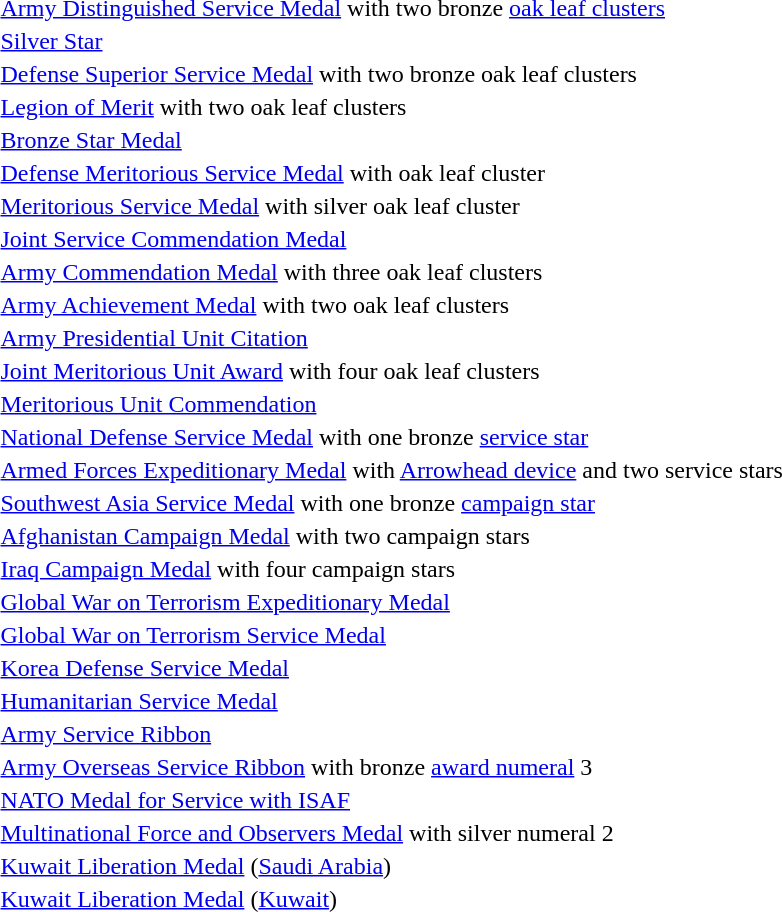<table>
<tr>
<td><span></span><span></span> <a href='#'>Army Distinguished Service Medal</a> with two bronze <a href='#'>oak leaf clusters</a></td>
</tr>
<tr>
<td> <a href='#'>Silver Star</a></td>
</tr>
<tr>
<td><span></span><span></span> <a href='#'>Defense Superior Service Medal</a> with two bronze oak leaf clusters</td>
</tr>
<tr>
<td><span></span><span></span> <a href='#'>Legion of Merit</a> with two oak leaf clusters</td>
</tr>
<tr>
<td> <a href='#'>Bronze Star Medal</a></td>
</tr>
<tr>
<td> <a href='#'>Defense Meritorious Service Medal</a> with oak leaf cluster</td>
</tr>
<tr>
<td> <a href='#'>Meritorious Service Medal</a> with silver oak leaf cluster</td>
</tr>
<tr>
<td> <a href='#'>Joint Service Commendation Medal</a></td>
</tr>
<tr>
<td><span></span><span></span><span></span> <a href='#'>Army Commendation Medal</a> with three oak leaf clusters</td>
</tr>
<tr>
<td><span></span><span></span> <a href='#'>Army Achievement Medal</a> with two oak leaf clusters</td>
</tr>
<tr>
<td> <a href='#'>Army Presidential Unit Citation</a></td>
</tr>
<tr>
<td><span></span><span></span><span></span><span></span> <a href='#'>Joint Meritorious Unit Award</a> with four oak leaf clusters</td>
</tr>
<tr>
<td> <a href='#'>Meritorious Unit Commendation</a></td>
</tr>
<tr>
<td> <a href='#'>National Defense Service Medal</a> with one bronze <a href='#'>service star</a></td>
</tr>
<tr>
<td><span></span><span></span><span></span> <a href='#'>Armed Forces Expeditionary Medal</a> with <a href='#'>Arrowhead device</a> and two service stars</td>
</tr>
<tr>
<td> <a href='#'>Southwest Asia Service Medal</a> with one bronze <a href='#'>campaign star</a></td>
</tr>
<tr>
<td><span></span><span></span> <a href='#'>Afghanistan Campaign Medal</a> with two campaign stars</td>
</tr>
<tr>
<td><span></span><span></span><span></span><span></span> <a href='#'>Iraq Campaign Medal</a> with four campaign stars</td>
</tr>
<tr>
<td> <a href='#'>Global War on Terrorism Expeditionary Medal</a></td>
</tr>
<tr>
<td> <a href='#'>Global War on Terrorism Service Medal</a></td>
</tr>
<tr>
<td> <a href='#'>Korea Defense Service Medal</a></td>
</tr>
<tr>
<td> <a href='#'>Humanitarian Service Medal</a></td>
</tr>
<tr>
<td> <a href='#'>Army Service Ribbon</a></td>
</tr>
<tr>
<td><span></span> <a href='#'>Army Overseas Service Ribbon</a> with bronze <a href='#'>award numeral</a> 3</td>
</tr>
<tr>
<td> <a href='#'>NATO Medal for Service with ISAF</a></td>
</tr>
<tr>
<td><span></span> <a href='#'>Multinational Force and Observers Medal</a> with silver numeral 2</td>
</tr>
<tr>
<td> <a href='#'>Kuwait Liberation Medal</a> (<a href='#'>Saudi Arabia</a>)</td>
</tr>
<tr>
<td> <a href='#'>Kuwait Liberation Medal</a> (<a href='#'>Kuwait</a>)</td>
</tr>
</table>
